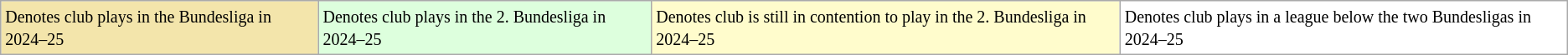<table class="wikitable" align="center">
<tr>
<td style="background:#F3E5AB"><small>Denotes club plays in the Bundesliga in 2024–25</small></td>
<td style="background:#ddffdd"><small>Denotes club plays in the 2. Bundesliga in 2024–25</small></td>
<td style="background:#fffccc"><small>Denotes club is still in contention to play in the 2. Bundesliga in 2024–25</small></td>
<td style="background:#FFFFFF"><small>Denotes club plays in a league below the two Bundesligas in 2024–25</small></td>
</tr>
</table>
